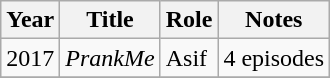<table class="wikitable sortable">
<tr>
<th>Year</th>
<th>Title</th>
<th>Role</th>
<th class="unsortable">Notes</th>
</tr>
<tr>
<td>2017</td>
<td><em>PrankMe</em></td>
<td>Asif</td>
<td>4 episodes</td>
</tr>
<tr>
</tr>
</table>
